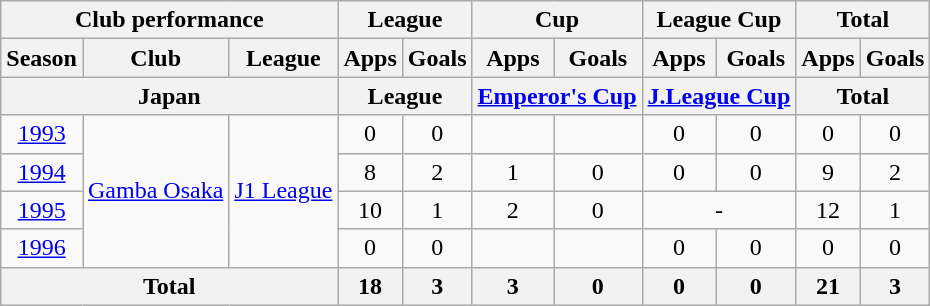<table class="wikitable" style="text-align:center;">
<tr>
<th colspan=3>Club performance</th>
<th colspan=2>League</th>
<th colspan=2>Cup</th>
<th colspan=2>League Cup</th>
<th colspan=2>Total</th>
</tr>
<tr>
<th>Season</th>
<th>Club</th>
<th>League</th>
<th>Apps</th>
<th>Goals</th>
<th>Apps</th>
<th>Goals</th>
<th>Apps</th>
<th>Goals</th>
<th>Apps</th>
<th>Goals</th>
</tr>
<tr>
<th colspan=3>Japan</th>
<th colspan=2>League</th>
<th colspan=2><a href='#'>Emperor's Cup</a></th>
<th colspan=2><a href='#'>J.League Cup</a></th>
<th colspan=2>Total</th>
</tr>
<tr>
<td><a href='#'>1993</a></td>
<td rowspan="4"><a href='#'>Gamba Osaka</a></td>
<td rowspan="4"><a href='#'>J1 League</a></td>
<td>0</td>
<td>0</td>
<td></td>
<td></td>
<td>0</td>
<td>0</td>
<td>0</td>
<td>0</td>
</tr>
<tr>
<td><a href='#'>1994</a></td>
<td>8</td>
<td>2</td>
<td>1</td>
<td>0</td>
<td>0</td>
<td>0</td>
<td>9</td>
<td>2</td>
</tr>
<tr>
<td><a href='#'>1995</a></td>
<td>10</td>
<td>1</td>
<td>2</td>
<td>0</td>
<td colspan="2">-</td>
<td>12</td>
<td>1</td>
</tr>
<tr>
<td><a href='#'>1996</a></td>
<td>0</td>
<td>0</td>
<td></td>
<td></td>
<td>0</td>
<td>0</td>
<td>0</td>
<td>0</td>
</tr>
<tr>
<th colspan=3>Total</th>
<th>18</th>
<th>3</th>
<th>3</th>
<th>0</th>
<th>0</th>
<th>0</th>
<th>21</th>
<th>3</th>
</tr>
</table>
